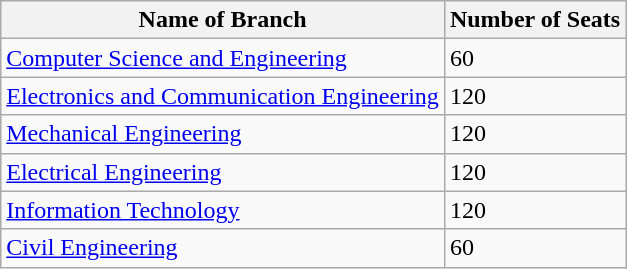<table class="wikitable sortable">
<tr>
<th>Name of Branch</th>
<th>Number of Seats</th>
</tr>
<tr>
<td><a href='#'>Computer Science and Engineering</a></td>
<td>60</td>
</tr>
<tr>
<td><a href='#'>Electronics and Communication Engineering</a></td>
<td>120</td>
</tr>
<tr>
<td><a href='#'>Mechanical Engineering</a></td>
<td>120</td>
</tr>
<tr>
<td><a href='#'>Electrical Engineering</a></td>
<td>120</td>
</tr>
<tr>
<td><a href='#'>Information Technology</a></td>
<td>120</td>
</tr>
<tr>
<td><a href='#'>Civil Engineering</a></td>
<td>60</td>
</tr>
</table>
